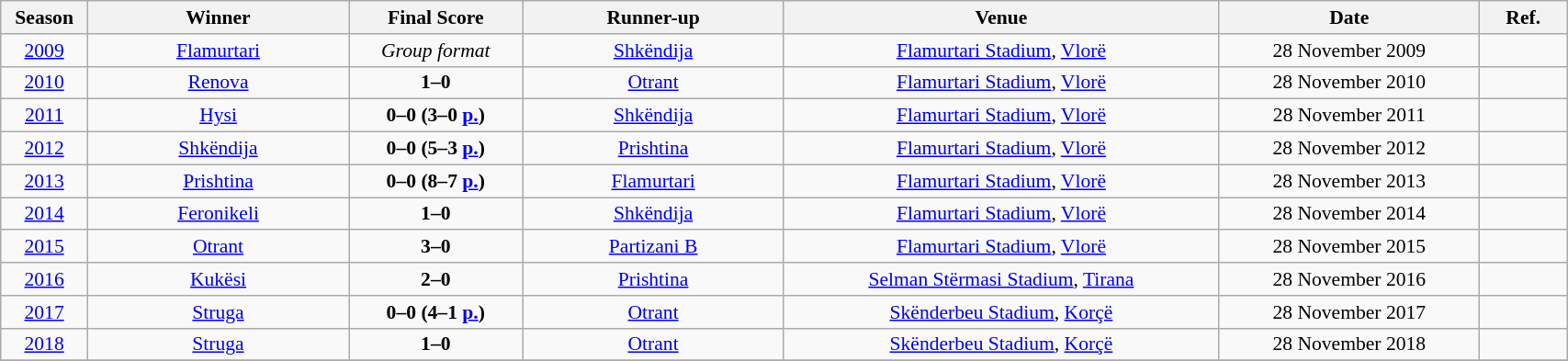<table class="wikitable" style="font-size:90%; width: 90%; text-align: center;">
<tr>
<th width=5%>Season</th>
<th width=15%>Winner</th>
<th width=10%>Final Score</th>
<th width=15%>Runner-up</th>
<th width=25%>Venue</th>
<th width=15%>Date</th>
<th width=5%>Ref.</th>
</tr>
<tr>
<td><a href='#'>2009</a></td>
<td> <a href='#'>Flamurtari</a></td>
<td><em>Group format</em></td>
<td> <a href='#'>Shkëndija</a></td>
<td> <a href='#'>Flamurtari Stadium</a>, <a href='#'>Vlorë</a></td>
<td>28 November 2009</td>
<td></td>
</tr>
<tr>
<td><a href='#'>2010</a></td>
<td> <a href='#'>Renova</a></td>
<td><strong>1–0</strong></td>
<td> <a href='#'>Otrant</a></td>
<td> <a href='#'>Flamurtari Stadium</a>, <a href='#'>Vlorë</a></td>
<td>28 November 2010</td>
<td></td>
</tr>
<tr>
<td><a href='#'>2011</a></td>
<td> <a href='#'>Hysi</a></td>
<td><strong>0–0 (3–0 <a href='#'>p.</a>)</strong></td>
<td> <a href='#'>Shkëndija</a></td>
<td> <a href='#'>Flamurtari Stadium</a>, <a href='#'>Vlorë</a></td>
<td>28 November 2011</td>
<td></td>
</tr>
<tr>
<td><a href='#'>2012</a></td>
<td> <a href='#'>Shkëndija</a></td>
<td><strong>0–0 (5–3 <a href='#'>p.</a>)</strong></td>
<td> <a href='#'>Prishtina</a></td>
<td> <a href='#'>Flamurtari Stadium</a>, <a href='#'>Vlorë</a></td>
<td>28 November 2012</td>
<td></td>
</tr>
<tr>
<td><a href='#'>2013</a></td>
<td> <a href='#'>Prishtina</a></td>
<td><strong>0–0 (8–7 <a href='#'>p.</a>)</strong></td>
<td> <a href='#'>Flamurtari</a></td>
<td> <a href='#'>Flamurtari Stadium</a>, <a href='#'>Vlorë</a></td>
<td>28 November 2013</td>
<td></td>
</tr>
<tr>
<td><a href='#'>2014</a></td>
<td> <a href='#'>Feronikeli</a></td>
<td><strong>1–0</strong></td>
<td> <a href='#'>Shkëndija</a></td>
<td> <a href='#'>Flamurtari Stadium</a>, <a href='#'>Vlorë</a></td>
<td>28 November 2014</td>
<td></td>
</tr>
<tr>
<td><a href='#'>2015</a></td>
<td> <a href='#'>Otrant</a></td>
<td><strong>3–0</strong></td>
<td> <a href='#'>Partizani B</a></td>
<td> <a href='#'>Flamurtari Stadium</a>, <a href='#'>Vlorë</a></td>
<td>28 November 2015</td>
<td></td>
</tr>
<tr>
<td><a href='#'>2016</a></td>
<td> <a href='#'>Kukësi</a></td>
<td><strong>2–0</strong></td>
<td> <a href='#'>Prishtina</a></td>
<td> <a href='#'>Selman Stërmasi Stadium</a>, <a href='#'>Tirana</a></td>
<td>28 November 2016</td>
<td></td>
</tr>
<tr>
<td><a href='#'>2017</a></td>
<td> <a href='#'>Struga</a></td>
<td><strong>0–0 (4–1 <a href='#'>p.</a>)</strong></td>
<td> <a href='#'>Otrant</a></td>
<td> <a href='#'>Skënderbeu Stadium</a>, <a href='#'>Korçë</a></td>
<td>28 November 2017</td>
<td></td>
</tr>
<tr>
<td><a href='#'>2018</a></td>
<td> <a href='#'>Struga</a></td>
<td><strong>1–0</strong></td>
<td> <a href='#'>Otrant</a></td>
<td> <a href='#'>Skënderbeu Stadium</a>, <a href='#'>Korçë</a></td>
<td>28 November 2018</td>
<td></td>
</tr>
<tr>
</tr>
</table>
